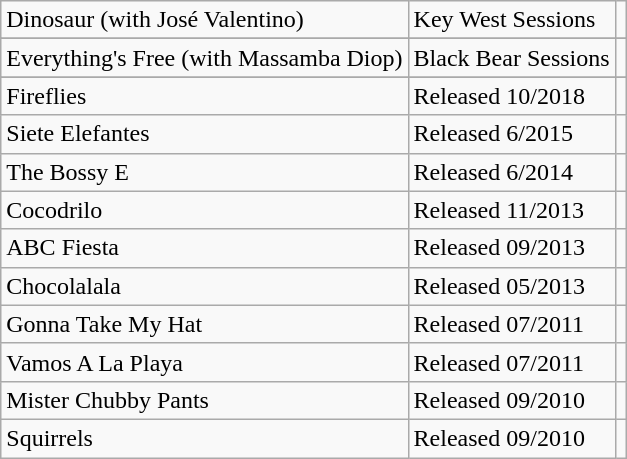<table class="wikitable">
<tr>
<td>Dinosaur (with José Valentino)</td>
<td>Key West Sessions</td>
<td></td>
</tr>
<tr>
</tr>
<tr>
<td>Everything's Free (with Massamba Diop)</td>
<td>Black Bear Sessions</td>
<td></td>
</tr>
<tr>
</tr>
<tr>
<td>Fireflies</td>
<td>Released 10/2018</td>
<td></td>
</tr>
<tr>
<td>Siete Elefantes</td>
<td>Released 6/2015</td>
<td></td>
</tr>
<tr>
<td>The Bossy E</td>
<td>Released 6/2014</td>
<td></td>
</tr>
<tr>
<td>Cocodrilo</td>
<td>Released 11/2013</td>
<td></td>
</tr>
<tr>
<td>ABC Fiesta</td>
<td>Released 09/2013</td>
<td></td>
</tr>
<tr>
<td>Chocolalala</td>
<td>Released 05/2013</td>
<td></td>
</tr>
<tr>
<td>Gonna Take My Hat</td>
<td>Released 07/2011</td>
<td></td>
</tr>
<tr>
<td>Vamos A La Playa</td>
<td>Released 07/2011</td>
<td></td>
</tr>
<tr>
<td>Mister Chubby Pants</td>
<td>Released 09/2010</td>
<td></td>
</tr>
<tr>
<td>Squirrels</td>
<td>Released 09/2010</td>
<td></td>
</tr>
</table>
